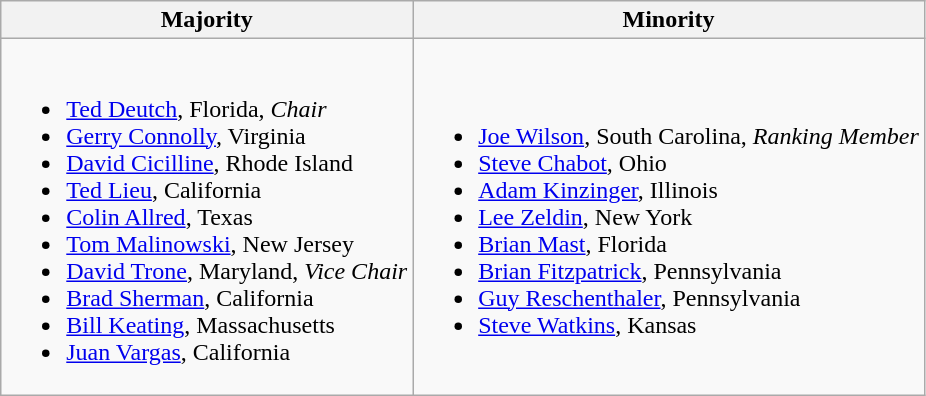<table class=wikitable>
<tr>
<th>Majority</th>
<th>Minority</th>
</tr>
<tr>
<td><br><ul><li><a href='#'>Ted Deutch</a>, Florida, <em>Chair</em></li><li><a href='#'>Gerry Connolly</a>, Virginia</li><li><a href='#'>David Cicilline</a>, Rhode Island</li><li><a href='#'>Ted Lieu</a>, California</li><li><a href='#'>Colin Allred</a>, Texas</li><li><a href='#'>Tom Malinowski</a>, New Jersey</li><li><a href='#'>David Trone</a>, Maryland, <em>Vice Chair</em></li><li><a href='#'>Brad Sherman</a>, California</li><li><a href='#'>Bill Keating</a>, Massachusetts</li><li><a href='#'>Juan Vargas</a>, California</li></ul></td>
<td><br><ul><li><a href='#'>Joe Wilson</a>, South Carolina, <em>Ranking Member</em></li><li><a href='#'>Steve Chabot</a>, Ohio</li><li><a href='#'>Adam Kinzinger</a>, Illinois</li><li><a href='#'>Lee Zeldin</a>, New York</li><li><a href='#'>Brian Mast</a>, Florida</li><li><a href='#'>Brian Fitzpatrick</a>, Pennsylvania</li><li><a href='#'>Guy Reschenthaler</a>, Pennsylvania</li><li><a href='#'>Steve Watkins</a>, Kansas</li></ul></td>
</tr>
</table>
